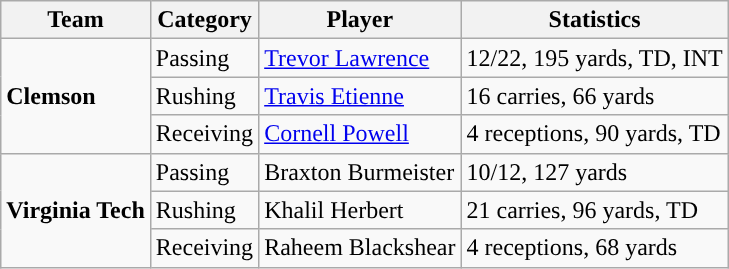<table class="wikitable" style="float: left;">
<tr>
<th>Team</th>
<th>Category</th>
<th>Player</th>
<th>Statistics</th>
</tr>
<tr>
<td rowspan=3><strong>Clemson</strong></td>
<td>Passing</td>
<td><a href='#'>Trevor Lawrence</a></td>
<td>12/22, 195 yards, TD, INT</td>
</tr>
<tr>
<td>Rushing</td>
<td><a href='#'>Travis Etienne</a></td>
<td>16 carries, 66 yards</td>
</tr>
<tr>
<td>Receiving</td>
<td><a href='#'>Cornell Powell</a></td>
<td>4 receptions, 90 yards, TD</td>
</tr>
<tr>
<td rowspan=3><strong>Virginia Tech</strong></td>
<td>Passing</td>
<td>Braxton Burmeister</td>
<td>10/12, 127 yards</td>
</tr>
<tr>
<td>Rushing</td>
<td>Khalil Herbert</td>
<td>21 carries, 96 yards, TD</td>
</tr>
<tr>
<td>Receiving</td>
<td>Raheem Blackshear</td>
<td>4 receptions, 68 yards</td>
</tr>
</table>
